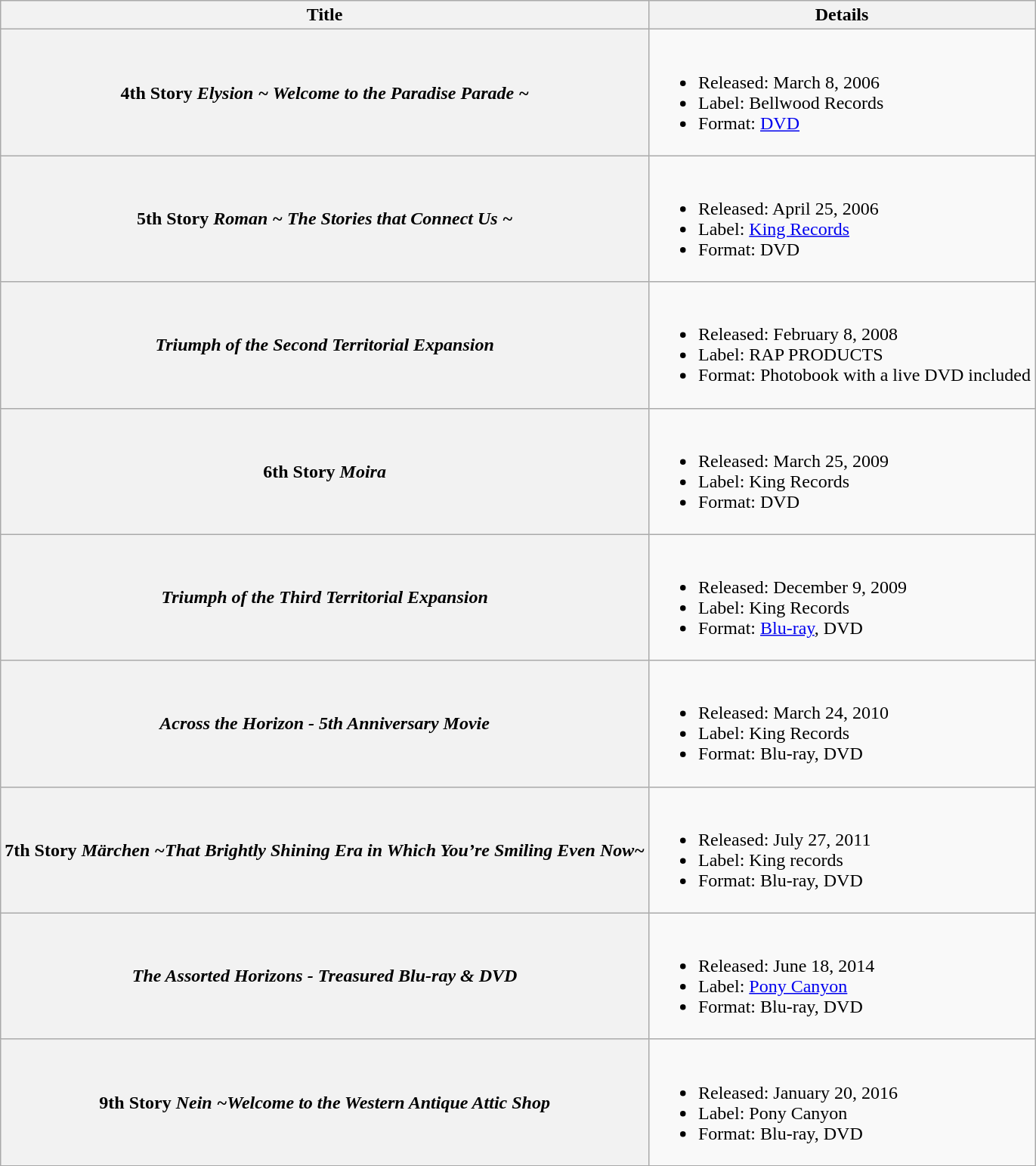<table class="wikitable plainrowheaders">
<tr>
<th scope="col">Title</th>
<th scope="col">Details</th>
</tr>
<tr>
<th scope="row">4th Story <em>Elysion ~ Welcome to the Paradise Parade ~</em><br><small></small></th>
<td><br><ul><li>Released: March 8, 2006</li><li>Label: Bellwood Records</li><li>Format: <a href='#'>DVD</a></li></ul></td>
</tr>
<tr>
<th scope="row">5th Story <em>Roman ~ The Stories that Connect Us ~</em><br><small></small></th>
<td><br><ul><li>Released: April 25, 2006</li><li>Label: <a href='#'>King Records</a></li><li>Format: DVD</li></ul></td>
</tr>
<tr>
<th scope="row"><em>Triumph of the Second Territorial Expansion</em><br><small></small></th>
<td><br><ul><li>Released: February 8, 2008</li><li>Label: RAP PRODUCTS</li><li>Format: Photobook with a live DVD included</li></ul></td>
</tr>
<tr>
<th scope="row">6th Story <em>Moira</em><br><small></small></th>
<td><br><ul><li>Released: March 25, 2009</li><li>Label: King Records</li><li>Format: DVD</li></ul></td>
</tr>
<tr>
<th scope="row"><em>Triumph of the Third Territorial Expansion</em><br><small></small></th>
<td><br><ul><li>Released: December 9, 2009</li><li>Label: King Records</li><li>Format: <a href='#'>Blu-ray</a>, DVD</li></ul></td>
</tr>
<tr>
<th scope="row"><em>Across the Horizon - 5th Anniversary Movie</em></th>
<td><br><ul><li>Released: March 24, 2010</li><li>Label: King Records</li><li>Format: Blu-ray, DVD</li></ul></td>
</tr>
<tr>
<th scope="row">7th Story <em>Märchen ~That Brightly Shining Era in Which You’re Smiling Even Now~</em><br><small></small></th>
<td><br><ul><li>Released: July 27, 2011</li><li>Label: King records</li><li>Format: Blu-ray, DVD</li></ul></td>
</tr>
<tr>
<th scope="row"><em>The Assorted Horizons - Treasured Blu-ray & DVD</em><br><small></small></th>
<td><br><ul><li>Released: June 18, 2014</li><li>Label: <a href='#'>Pony Canyon</a></li><li>Format: Blu-ray, DVD</li></ul></td>
</tr>
<tr>
<th scope="row">9th Story <em>Nein ~Welcome to the Western Antique Attic Shop</em><br><small></small></th>
<td><br><ul><li>Released: January 20, 2016</li><li>Label: Pony Canyon</li><li>Format: Blu-ray, DVD</li></ul></td>
</tr>
<tr>
</tr>
</table>
